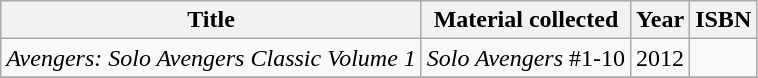<table class="wikitable sortable">
<tr>
<th>Title</th>
<th>Material collected</th>
<th>Year</th>
<th>ISBN</th>
</tr>
<tr>
<td><em>Avengers: Solo Avengers Classic Volume 1</em></td>
<td><em>Solo Avengers</em> #1-10</td>
<td>2012</td>
<td></td>
</tr>
<tr>
</tr>
</table>
